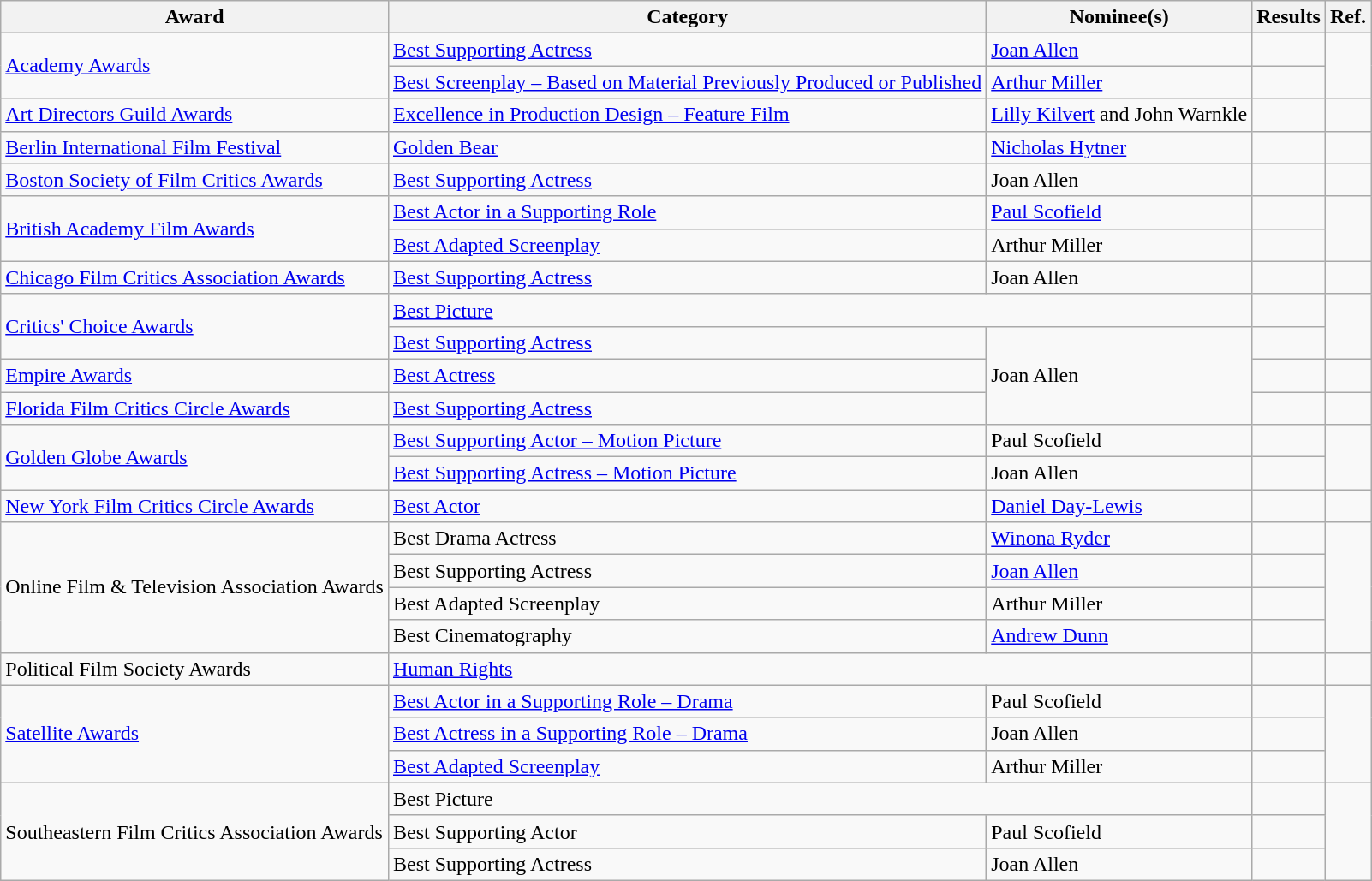<table class="wikitable">
<tr>
<th>Award</th>
<th>Category</th>
<th>Nominee(s)</th>
<th>Results</th>
<th>Ref.</th>
</tr>
<tr>
<td rowspan="2"><a href='#'>Academy Awards</a></td>
<td><a href='#'>Best Supporting Actress</a></td>
<td><a href='#'>Joan Allen</a></td>
<td></td>
<td align="center" rowspan="2"></td>
</tr>
<tr>
<td><a href='#'>Best Screenplay – Based on Material Previously Produced or Published</a></td>
<td><a href='#'>Arthur Miller</a></td>
<td></td>
</tr>
<tr>
<td><a href='#'>Art Directors Guild Awards</a></td>
<td><a href='#'>Excellence in Production Design – Feature Film</a></td>
<td><a href='#'>Lilly Kilvert</a> and John Warnkle</td>
<td></td>
<td align="center"></td>
</tr>
<tr>
<td><a href='#'>Berlin International Film Festival</a></td>
<td><a href='#'>Golden Bear</a></td>
<td><a href='#'>Nicholas Hytner</a></td>
<td></td>
<td align="center"></td>
</tr>
<tr>
<td><a href='#'>Boston Society of Film Critics Awards</a></td>
<td><a href='#'>Best Supporting Actress</a></td>
<td>Joan Allen</td>
<td></td>
<td align="center"></td>
</tr>
<tr>
<td rowspan="2"><a href='#'>British Academy Film Awards</a></td>
<td><a href='#'>Best Actor in a Supporting Role</a></td>
<td><a href='#'>Paul Scofield</a></td>
<td></td>
<td align="center" rowspan="2"></td>
</tr>
<tr>
<td><a href='#'>Best Adapted Screenplay</a></td>
<td>Arthur Miller</td>
<td></td>
</tr>
<tr>
<td><a href='#'>Chicago Film Critics Association Awards</a></td>
<td><a href='#'>Best Supporting Actress</a></td>
<td>Joan Allen</td>
<td></td>
<td align="center"></td>
</tr>
<tr>
<td rowspan="2"><a href='#'>Critics' Choice Awards</a></td>
<td colspan="2"><a href='#'>Best Picture</a></td>
<td></td>
<td align="center" rowspan="2"></td>
</tr>
<tr>
<td><a href='#'>Best Supporting Actress</a></td>
<td rowspan="3">Joan Allen</td>
<td></td>
</tr>
<tr>
<td><a href='#'>Empire Awards</a></td>
<td><a href='#'>Best Actress</a></td>
<td></td>
<td align="center"></td>
</tr>
<tr>
<td><a href='#'>Florida Film Critics Circle Awards</a></td>
<td><a href='#'>Best Supporting Actress</a></td>
<td></td>
<td align="center"></td>
</tr>
<tr>
<td rowspan="2"><a href='#'>Golden Globe Awards</a></td>
<td><a href='#'>Best Supporting Actor – Motion Picture</a></td>
<td>Paul Scofield</td>
<td></td>
<td align="center" rowspan="2"></td>
</tr>
<tr>
<td><a href='#'>Best Supporting Actress – Motion Picture</a></td>
<td>Joan Allen</td>
<td></td>
</tr>
<tr>
<td><a href='#'>New York Film Critics Circle Awards</a></td>
<td><a href='#'>Best Actor</a></td>
<td><a href='#'>Daniel Day-Lewis</a></td>
<td></td>
<td align="center"></td>
</tr>
<tr>
<td rowspan="4">Online Film & Television Association Awards</td>
<td>Best Drama Actress</td>
<td><a href='#'>Winona Ryder</a></td>
<td></td>
<td align="center" rowspan="4"></td>
</tr>
<tr>
<td>Best Supporting Actress</td>
<td><a href='#'>Joan Allen</a></td>
<td></td>
</tr>
<tr>
<td>Best Adapted Screenplay</td>
<td>Arthur Miller</td>
<td></td>
</tr>
<tr>
<td>Best Cinematography</td>
<td><a href='#'>Andrew Dunn</a></td>
<td></td>
</tr>
<tr>
<td>Political Film Society Awards</td>
<td colspan="2"><a href='#'>Human Rights</a></td>
<td></td>
<td align="center"></td>
</tr>
<tr>
<td rowspan="3"><a href='#'>Satellite Awards</a></td>
<td><a href='#'>Best Actor in a Supporting Role – Drama</a></td>
<td>Paul Scofield</td>
<td></td>
<td align="center" rowspan="3"></td>
</tr>
<tr>
<td><a href='#'>Best Actress in a Supporting Role – Drama</a></td>
<td>Joan Allen</td>
<td></td>
</tr>
<tr>
<td><a href='#'>Best Adapted Screenplay</a></td>
<td>Arthur Miller</td>
<td></td>
</tr>
<tr>
<td rowspan="3">Southeastern Film Critics Association Awards</td>
<td colspan="2">Best Picture</td>
<td></td>
<td align="center" rowspan="3"></td>
</tr>
<tr>
<td>Best Supporting Actor</td>
<td>Paul Scofield</td>
<td></td>
</tr>
<tr>
<td>Best Supporting Actress</td>
<td>Joan Allen</td>
<td></td>
</tr>
</table>
